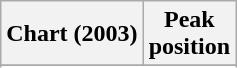<table class="wikitable sortable plainrowheaders">
<tr>
<th scope="col">Chart (2003)</th>
<th scope="col">Peak<br>position</th>
</tr>
<tr>
</tr>
<tr>
</tr>
<tr>
</tr>
</table>
